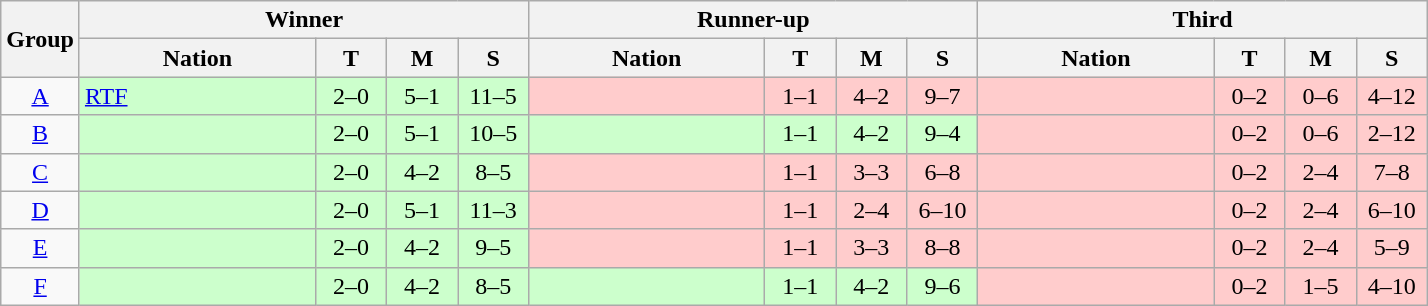<table class="wikitable nowrap" style=text-align:center>
<tr>
<th rowspan=2>Group</th>
<th colspan=4>Winner</th>
<th colspan=4>Runner-up</th>
<th colspan=4>Third</th>
</tr>
<tr>
<th width=150>Nation</th>
<th width=40>T</th>
<th width=40>M</th>
<th width=40>S</th>
<th width=150>Nation</th>
<th width=40>T</th>
<th width=40>M</th>
<th width=40>S</th>
<th width=150>Nation</th>
<th width=40>T</th>
<th width=40>M</th>
<th width=40>S</th>
</tr>
<tr>
<td><a href='#'>A</a></td>
<td style=text-align:left bgcolor=ccffcc> <a href='#'>RTF</a></td>
<td bgcolor=ccffcc>2–0</td>
<td bgcolor=ccffcc>5–1</td>
<td bgcolor=ccffcc>11–5</td>
<td style=text-align:left bgcolor=ffcccc></td>
<td bgcolor=ffcccc>1–1</td>
<td bgcolor=ffcccc>4–2</td>
<td bgcolor=ffcccc>9–7</td>
<td style=text-align:left bgcolor=ffcccc></td>
<td bgcolor=ffcccc>0–2</td>
<td bgcolor=ffcccc>0–6</td>
<td bgcolor=ffcccc>4–12</td>
</tr>
<tr>
<td><a href='#'>B</a></td>
<td style=text-align:left bgcolor=ccffcc></td>
<td bgcolor=ccffcc>2–0</td>
<td bgcolor=ccffcc>5–1</td>
<td bgcolor=ccffcc>10–5</td>
<td style=text-align:left bgcolor=ccffcc></td>
<td bgcolor=ccffcc>1–1</td>
<td bgcolor=ccffcc>4–2</td>
<td bgcolor=ccffcc>9–4</td>
<td style=text-align:left bgcolor=ffcccc></td>
<td bgcolor=ffcccc>0–2</td>
<td bgcolor=ffcccc>0–6</td>
<td bgcolor=ffcccc>2–12</td>
</tr>
<tr>
<td><a href='#'>C</a></td>
<td style=text-align:left bgcolor=ccffcc></td>
<td bgcolor=ccffcc>2–0</td>
<td bgcolor=ccffcc>4–2</td>
<td bgcolor=ccffcc>8–5</td>
<td style=text-align:left bgcolor=ffcccc></td>
<td bgcolor=ffcccc>1–1</td>
<td bgcolor=ffcccc>3–3</td>
<td bgcolor=ffcccc>6–8</td>
<td style=text-align:left bgcolor=ffcccc></td>
<td bgcolor=ffcccc>0–2</td>
<td bgcolor=ffcccc>2–4</td>
<td bgcolor=ffcccc>7–8</td>
</tr>
<tr>
<td><a href='#'>D</a></td>
<td style=text-align:left bgcolor=ccffcc></td>
<td bgcolor=ccffcc>2–0</td>
<td bgcolor=ccffcc>5–1</td>
<td bgcolor=ccffcc>11–3</td>
<td style=text-align:left bgcolor=ffcccc></td>
<td bgcolor=ffcccc>1–1</td>
<td bgcolor=ffcccc>2–4</td>
<td bgcolor=ffcccc>6–10</td>
<td style=text-align:left bgcolor=ffcccc></td>
<td bgcolor=ffcccc>0–2</td>
<td bgcolor=ffcccc>2–4</td>
<td bgcolor=ffcccc>6–10</td>
</tr>
<tr>
<td><a href='#'>E</a></td>
<td style=text-align:left bgcolor=ccffcc></td>
<td bgcolor=ccffcc>2–0</td>
<td bgcolor=ccffcc>4–2</td>
<td bgcolor=ccffcc>9–5</td>
<td style=text-align:left bgcolor=ffcccc></td>
<td bgcolor=ffcccc>1–1</td>
<td bgcolor=ffcccc>3–3</td>
<td bgcolor=ffcccc>8–8</td>
<td style=text-align:left bgcolor=ffcccc></td>
<td bgcolor=ffcccc>0–2</td>
<td bgcolor=ffcccc>2–4</td>
<td bgcolor=ffcccc>5–9</td>
</tr>
<tr>
<td><a href='#'>F</a></td>
<td style=text-align:left bgcolor=ccffcc></td>
<td bgcolor=ccffcc>2–0</td>
<td bgcolor=ccffcc>4–2</td>
<td bgcolor=ccffcc>8–5</td>
<td style=text-align:left bgcolor=ccffcc></td>
<td bgcolor=ccffcc>1–1</td>
<td bgcolor=ccffcc>4–2</td>
<td bgcolor=ccffcc>9–6</td>
<td style=text-align:left bgcolor=ffcccc></td>
<td bgcolor=ffcccc>0–2</td>
<td bgcolor=ffcccc>1–5</td>
<td bgcolor=ffcccc>4–10</td>
</tr>
</table>
